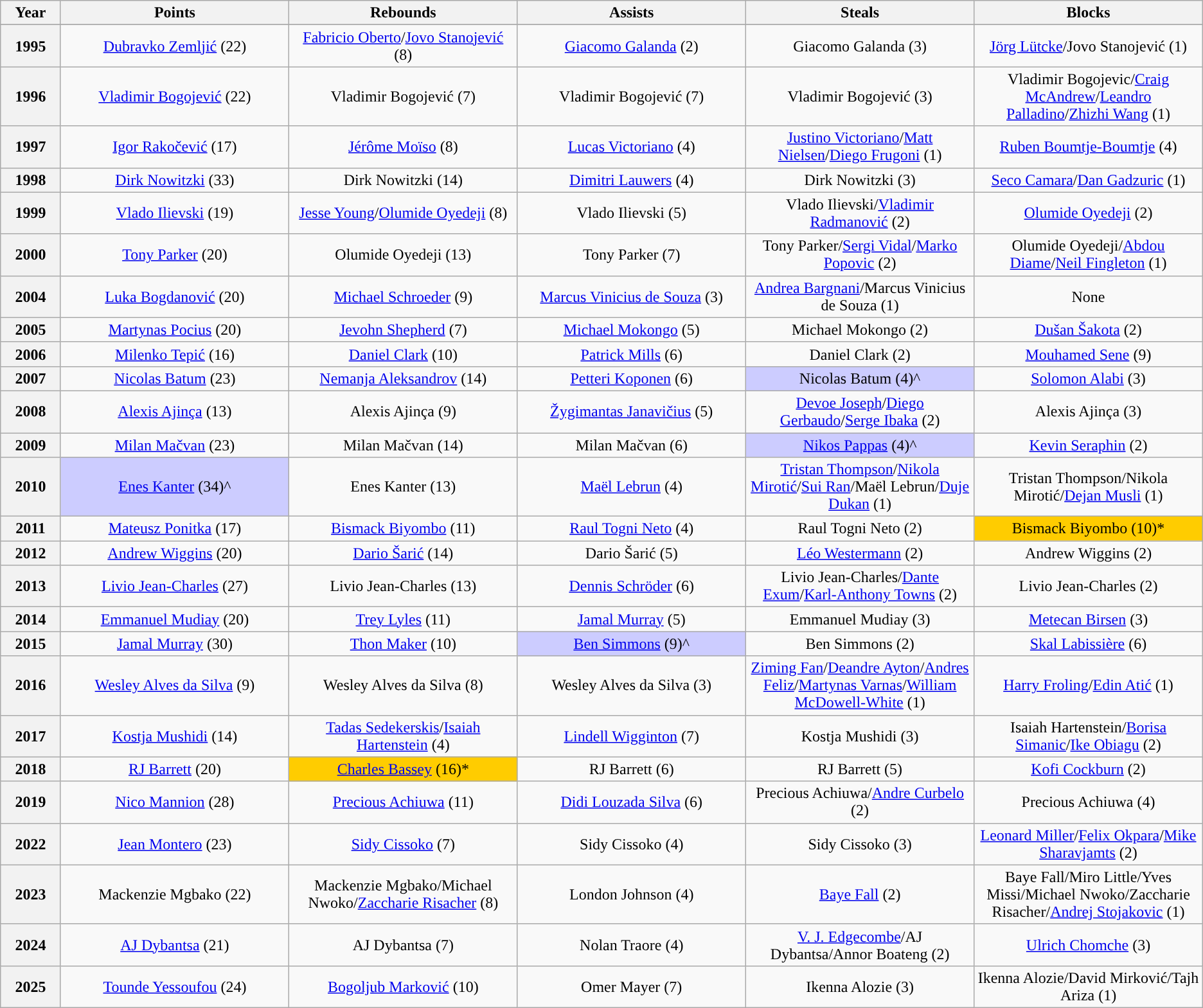<table class="wikitable sortable" style="text-align:center">
<tr>
<th class="unsortable" style="width:5%">Year</th>
<th class="unsortable" style="width:19%">Points</th>
<th class="unsortable" style="width:19%">Rebounds</th>
<th class="unsortable" style="width:19%">Assists</th>
<th class="unsortable" style="width:19%">Steals</th>
<th class="unsortable" style="width:19%">Blocks</th>
</tr>
<tr>
</tr>
<tr>
<th>1995</th>
<td><a href='#'>Dubravko Zemljić</a> (22)</td>
<td><a href='#'>Fabricio Oberto</a>/<a href='#'>Jovo Stanojević</a> (8)</td>
<td><a href='#'>Giacomo Galanda</a> (2)</td>
<td>Giacomo Galanda (3)</td>
<td><a href='#'>Jörg Lütcke</a>/Jovo Stanojević (1)</td>
</tr>
<tr>
<th>1996</th>
<td><a href='#'>Vladimir Bogojević</a> (22)</td>
<td>Vladimir Bogojević (7)</td>
<td>Vladimir Bogojević (7)</td>
<td>Vladimir Bogojević (3)</td>
<td>Vladimir Bogojevic/<a href='#'>Craig McAndrew</a>/<a href='#'>Leandro Palladino</a>/<a href='#'>Zhizhi Wang</a> (1)</td>
</tr>
<tr>
<th>1997</th>
<td><a href='#'>Igor Rakočević</a> (17)</td>
<td><a href='#'>Jérôme Moïso</a> (8)</td>
<td><a href='#'>Lucas Victoriano</a> (4)</td>
<td><a href='#'>Justino Victoriano</a>/<a href='#'>Matt Nielsen</a>/<a href='#'>Diego Frugoni</a> (1)</td>
<td><a href='#'>Ruben Boumtje-Boumtje</a> (4)</td>
</tr>
<tr>
<th>1998</th>
<td><a href='#'>Dirk Nowitzki</a> (33)</td>
<td>Dirk Nowitzki (14)</td>
<td><a href='#'>Dimitri Lauwers</a> (4)</td>
<td>Dirk Nowitzki (3)</td>
<td><a href='#'>Seco Camara</a>/<a href='#'>Dan Gadzuric</a> (1)</td>
</tr>
<tr>
<th>1999</th>
<td><a href='#'>Vlado Ilievski</a> (19)</td>
<td><a href='#'>Jesse Young</a>/<a href='#'>Olumide Oyedeji</a> (8)</td>
<td>Vlado Ilievski (5)</td>
<td>Vlado Ilievski/<a href='#'>Vladimir Radmanović</a> (2)</td>
<td><a href='#'>Olumide Oyedeji</a> (2)</td>
</tr>
<tr>
<th>2000</th>
<td><a href='#'>Tony Parker</a> (20)</td>
<td>Olumide Oyedeji (13)</td>
<td>Tony Parker (7)</td>
<td>Tony Parker/<a href='#'>Sergi Vidal</a>/<a href='#'>Marko Popovic</a> (2)</td>
<td>Olumide Oyedeji/<a href='#'>Abdou Diame</a>/<a href='#'>Neil Fingleton</a> (1)</td>
</tr>
<tr>
<th>2004</th>
<td><a href='#'>Luka Bogdanović</a> (20)</td>
<td><a href='#'>Michael Schroeder</a> (9)</td>
<td><a href='#'>Marcus Vinicius de Souza</a> (3)</td>
<td><a href='#'>Andrea Bargnani</a>/Marcus Vinicius de Souza (1)</td>
<td>None</td>
</tr>
<tr>
<th>2005</th>
<td><a href='#'>Martynas Pocius</a> (20)</td>
<td><a href='#'>Jevohn Shepherd</a> (7)</td>
<td><a href='#'>Michael Mokongo</a> (5)</td>
<td>Michael Mokongo (2)</td>
<td><a href='#'>Dušan Šakota</a> (2)</td>
</tr>
<tr>
<th>2006</th>
<td><a href='#'>Milenko Tepić</a> (16)</td>
<td><a href='#'>Daniel Clark</a> (10)</td>
<td><a href='#'>Patrick Mills</a> (6)</td>
<td>Daniel Clark (2)</td>
<td><a href='#'>Mouhamed Sene</a> (9)</td>
</tr>
<tr>
<th>2007</th>
<td><a href='#'>Nicolas Batum</a> (23)</td>
<td><a href='#'>Nemanja Aleksandrov</a> (14)</td>
<td><a href='#'>Petteri Koponen</a> (6)</td>
<td style="background-color:#CCCCFF">Nicolas Batum (4)^</td>
<td><a href='#'>Solomon Alabi</a> (3)</td>
</tr>
<tr>
<th>2008</th>
<td><a href='#'>Alexis Ajinça</a> (13)</td>
<td>Alexis Ajinça (9)</td>
<td><a href='#'>Žygimantas Janavičius</a> (5)</td>
<td><a href='#'>Devoe Joseph</a>/<a href='#'>Diego Gerbaudo</a>/<a href='#'>Serge Ibaka</a> (2)</td>
<td>Alexis Ajinça (3)</td>
</tr>
<tr>
<th>2009</th>
<td><a href='#'>Milan Mačvan</a> (23)</td>
<td>Milan Mačvan (14)</td>
<td>Milan Mačvan (6)</td>
<td style="background-color:#CCCCFF"><a href='#'>Nikos Pappas</a> (4)^</td>
<td><a href='#'>Kevin Seraphin</a> (2)</td>
</tr>
<tr>
<th>2010</th>
<td style="background-color:#CCCCFF"><a href='#'>Enes Kanter</a> (34)^</td>
<td>Enes Kanter (13)</td>
<td><a href='#'>Maël Lebrun</a> (4)</td>
<td><a href='#'>Tristan Thompson</a>/<a href='#'>Nikola Mirotić</a>/<a href='#'>Sui Ran</a>/Maël Lebrun/<a href='#'>Duje Dukan</a> (1)</td>
<td>Tristan Thompson/Nikola Mirotić/<a href='#'>Dejan Musli</a> (1)</td>
</tr>
<tr>
<th>2011</th>
<td><a href='#'>Mateusz Ponitka</a> (17)</td>
<td><a href='#'>Bismack Biyombo</a> (11)</td>
<td><a href='#'>Raul Togni Neto</a> (4)</td>
<td>Raul Togni Neto (2)</td>
<td style="background-color:#FFCC00">Bismack Biyombo (10)*</td>
</tr>
<tr>
<th>2012</th>
<td><a href='#'>Andrew Wiggins</a> (20)</td>
<td><a href='#'>Dario Šarić</a> (14)</td>
<td>Dario Šarić (5)</td>
<td><a href='#'>Léo Westermann</a> (2)</td>
<td>Andrew Wiggins (2)</td>
</tr>
<tr>
<th>2013</th>
<td><a href='#'>Livio Jean-Charles</a> (27)</td>
<td>Livio Jean-Charles (13)</td>
<td><a href='#'>Dennis Schröder</a> (6)</td>
<td>Livio Jean-Charles/<a href='#'>Dante Exum</a>/<a href='#'>Karl-Anthony Towns</a> (2)</td>
<td>Livio Jean-Charles (2)</td>
</tr>
<tr>
<th>2014</th>
<td><a href='#'>Emmanuel Mudiay</a> (20)</td>
<td><a href='#'>Trey Lyles</a> (11)</td>
<td><a href='#'>Jamal Murray</a> (5)</td>
<td>Emmanuel Mudiay (3)</td>
<td><a href='#'>Metecan Birsen</a> (3)</td>
</tr>
<tr>
<th>2015</th>
<td><a href='#'>Jamal Murray</a> (30)</td>
<td><a href='#'>Thon Maker</a> (10)</td>
<td style="background-color:#CCCCFF"><a href='#'>Ben Simmons</a> (9)^</td>
<td>Ben Simmons (2)</td>
<td><a href='#'>Skal Labissière</a> (6)</td>
</tr>
<tr>
<th>2016</th>
<td><a href='#'>Wesley Alves da Silva</a> (9)</td>
<td>Wesley Alves da Silva (8)</td>
<td>Wesley Alves da Silva (3)</td>
<td><a href='#'>Ziming Fan</a>/<a href='#'>Deandre Ayton</a>/<a href='#'>Andres Feliz</a>/<a href='#'>Martynas Varnas</a>/<a href='#'>William McDowell-White</a> (1)</td>
<td><a href='#'>Harry Froling</a>/<a href='#'>Edin Atić</a> (1)</td>
</tr>
<tr>
<th>2017</th>
<td><a href='#'>Kostja Mushidi</a> (14)</td>
<td><a href='#'>Tadas Sedekerskis</a>/<a href='#'>Isaiah Hartenstein</a> (4)</td>
<td><a href='#'>Lindell Wigginton</a> (7)</td>
<td>Kostja Mushidi (3)</td>
<td>Isaiah Hartenstein/<a href='#'>Borisa Simanic</a>/<a href='#'>Ike Obiagu</a> (2)</td>
</tr>
<tr>
<th>2018</th>
<td><a href='#'>RJ Barrett</a> (20)</td>
<td style="background-color:#FFCC00"><a href='#'>Charles Bassey</a> (16)*</td>
<td>RJ Barrett (6)</td>
<td>RJ Barrett (5)</td>
<td><a href='#'>Kofi Cockburn</a> (2)</td>
</tr>
<tr>
<th>2019</th>
<td><a href='#'>Nico Mannion</a> (28)</td>
<td><a href='#'>Precious Achiuwa</a> (11)</td>
<td><a href='#'>Didi Louzada Silva</a> (6)</td>
<td>Precious Achiuwa/<a href='#'>Andre Curbelo</a> (2)</td>
<td>Precious Achiuwa (4)</td>
</tr>
<tr>
<th>2022</th>
<td><a href='#'>Jean Montero</a> (23)</td>
<td><a href='#'>Sidy Cissoko</a> (7)</td>
<td>Sidy Cissoko (4)</td>
<td>Sidy Cissoko (3)</td>
<td><a href='#'>Leonard Miller</a>/<a href='#'>Felix Okpara</a>/<a href='#'>Mike Sharavjamts</a> (2)</td>
</tr>
<tr>
<th>2023</th>
<td>Mackenzie Mgbako (22)</td>
<td>Mackenzie Mgbako/Michael Nwoko/<a href='#'>Zaccharie Risacher</a> (8)</td>
<td>London Johnson (4)</td>
<td><a href='#'>Baye Fall</a> (2)</td>
<td>Baye Fall/Miro Little/Yves Missi/Michael Nwoko/Zaccharie Risacher/<a href='#'>Andrej Stojakovic</a> (1)</td>
</tr>
<tr>
<th>2024</th>
<td><a href='#'>AJ Dybantsa</a> (21)</td>
<td>AJ Dybantsa (7)</td>
<td>Nolan Traore (4)</td>
<td><a href='#'>V. J. Edgecombe</a>/AJ Dybantsa/Annor Boateng (2)</td>
<td><a href='#'>Ulrich Chomche</a> (3)</td>
</tr>
<tr>
<th>2025</th>
<td><a href='#'>Tounde Yessoufou</a> (24)</td>
<td><a href='#'>Bogoljub Marković</a> (10)</td>
<td>Omer Mayer (7)</td>
<td>Ikenna Alozie (3)</td>
<td>Ikenna Alozie/David Mirković/Tajh Ariza (1)</td>
</tr>
</table>
